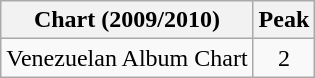<table class="wikitable">
<tr>
<th>Chart (2009/2010)</th>
<th>Peak</th>
</tr>
<tr>
<td>Venezuelan Album Chart</td>
<td align="center">2</td>
</tr>
</table>
